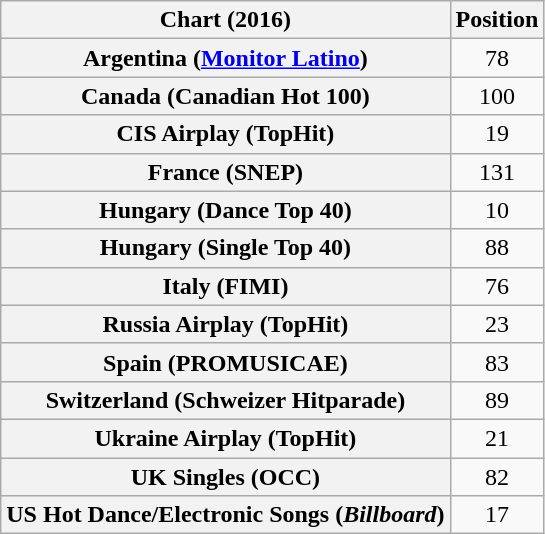<table class="wikitable sortable plainrowheaders" style="text-align:center;">
<tr>
<th>Chart (2016)</th>
<th>Position</th>
</tr>
<tr>
<th scope="row">Argentina (<a href='#'>Monitor Latino</a>)</th>
<td>78</td>
</tr>
<tr>
<th scope="row">Canada (Canadian Hot 100)</th>
<td>100</td>
</tr>
<tr>
<th scope="row">CIS Airplay (TopHit)</th>
<td>19</td>
</tr>
<tr>
<th scope="row">France (SNEP)</th>
<td>131</td>
</tr>
<tr>
<th scope="row">Hungary (Dance Top 40)</th>
<td>10</td>
</tr>
<tr>
<th scope="row">Hungary (Single Top 40)</th>
<td>88</td>
</tr>
<tr>
<th scope="row">Italy (FIMI)</th>
<td>76</td>
</tr>
<tr>
<th scope="row">Russia Airplay (TopHit)</th>
<td>23</td>
</tr>
<tr>
<th scope="row">Spain (PROMUSICAE)</th>
<td>83</td>
</tr>
<tr>
<th scope="row">Switzerland (Schweizer Hitparade)</th>
<td>89</td>
</tr>
<tr>
<th scope="row">Ukraine Airplay (TopHit)</th>
<td>21</td>
</tr>
<tr>
<th scope="row">UK Singles (OCC)</th>
<td>82</td>
</tr>
<tr>
<th scope="row">US Hot Dance/Electronic Songs (<em>Billboard</em>)</th>
<td>17</td>
</tr>
</table>
